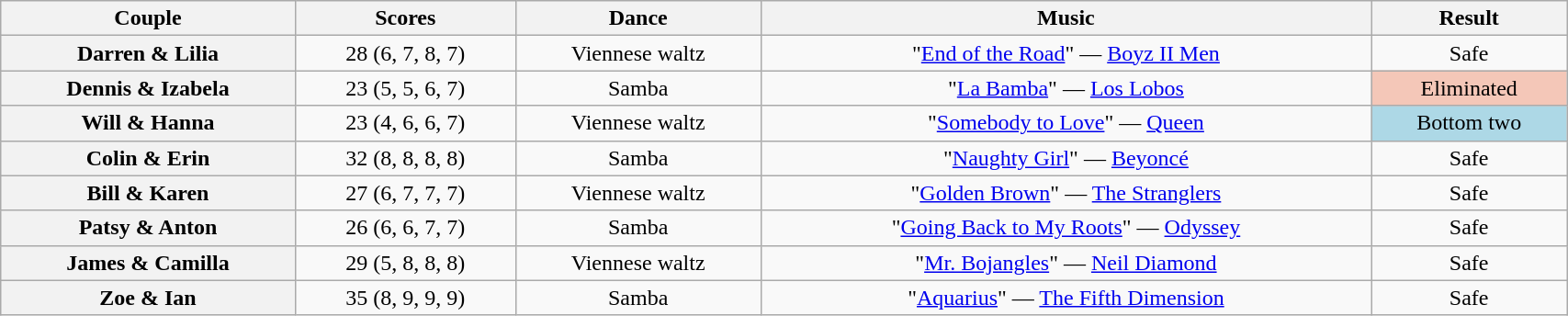<table class="wikitable sortable" style="text-align:center; width:90%">
<tr>
<th scope="col">Couple</th>
<th scope="col">Scores</th>
<th scope="col" class="unsortable">Dance</th>
<th scope="col" class="unsortable">Music</th>
<th scope="col" class="unsortable">Result</th>
</tr>
<tr>
<th scope="row">Darren & Lilia</th>
<td>28 (6, 7, 8, 7)</td>
<td>Viennese waltz</td>
<td>"<a href='#'>End of the Road</a>" — <a href='#'>Boyz II Men</a></td>
<td>Safe</td>
</tr>
<tr>
<th scope="row">Dennis & Izabela</th>
<td>23 (5, 5, 6, 7)</td>
<td>Samba</td>
<td>"<a href='#'>La Bamba</a>" — <a href='#'>Los Lobos</a></td>
<td bgcolor="f4c7b8">Eliminated</td>
</tr>
<tr>
<th scope="row">Will & Hanna</th>
<td>23 (4, 6, 6, 7)</td>
<td>Viennese waltz</td>
<td>"<a href='#'>Somebody to Love</a>" — <a href='#'>Queen</a></td>
<td bgcolor="lightblue">Bottom two</td>
</tr>
<tr>
<th scope="row">Colin & Erin</th>
<td>32 (8, 8, 8, 8)</td>
<td>Samba</td>
<td>"<a href='#'>Naughty Girl</a>" — <a href='#'>Beyoncé</a></td>
<td>Safe</td>
</tr>
<tr>
<th scope="row">Bill & Karen</th>
<td>27 (6, 7, 7, 7)</td>
<td>Viennese waltz</td>
<td>"<a href='#'>Golden Brown</a>" — <a href='#'>The Stranglers</a></td>
<td>Safe</td>
</tr>
<tr>
<th scope="row">Patsy & Anton</th>
<td>26 (6, 6, 7, 7)</td>
<td>Samba</td>
<td>"<a href='#'>Going Back to My Roots</a>" — <a href='#'>Odyssey</a></td>
<td>Safe</td>
</tr>
<tr>
<th scope="row">James & Camilla</th>
<td>29 (5, 8, 8, 8)</td>
<td>Viennese waltz</td>
<td>"<a href='#'>Mr. Bojangles</a>" — <a href='#'>Neil Diamond</a></td>
<td>Safe</td>
</tr>
<tr>
<th scope="row">Zoe & Ian</th>
<td>35 (8, 9, 9, 9)</td>
<td>Samba</td>
<td>"<a href='#'>Aquarius</a>" — <a href='#'>The Fifth Dimension</a></td>
<td>Safe</td>
</tr>
</table>
